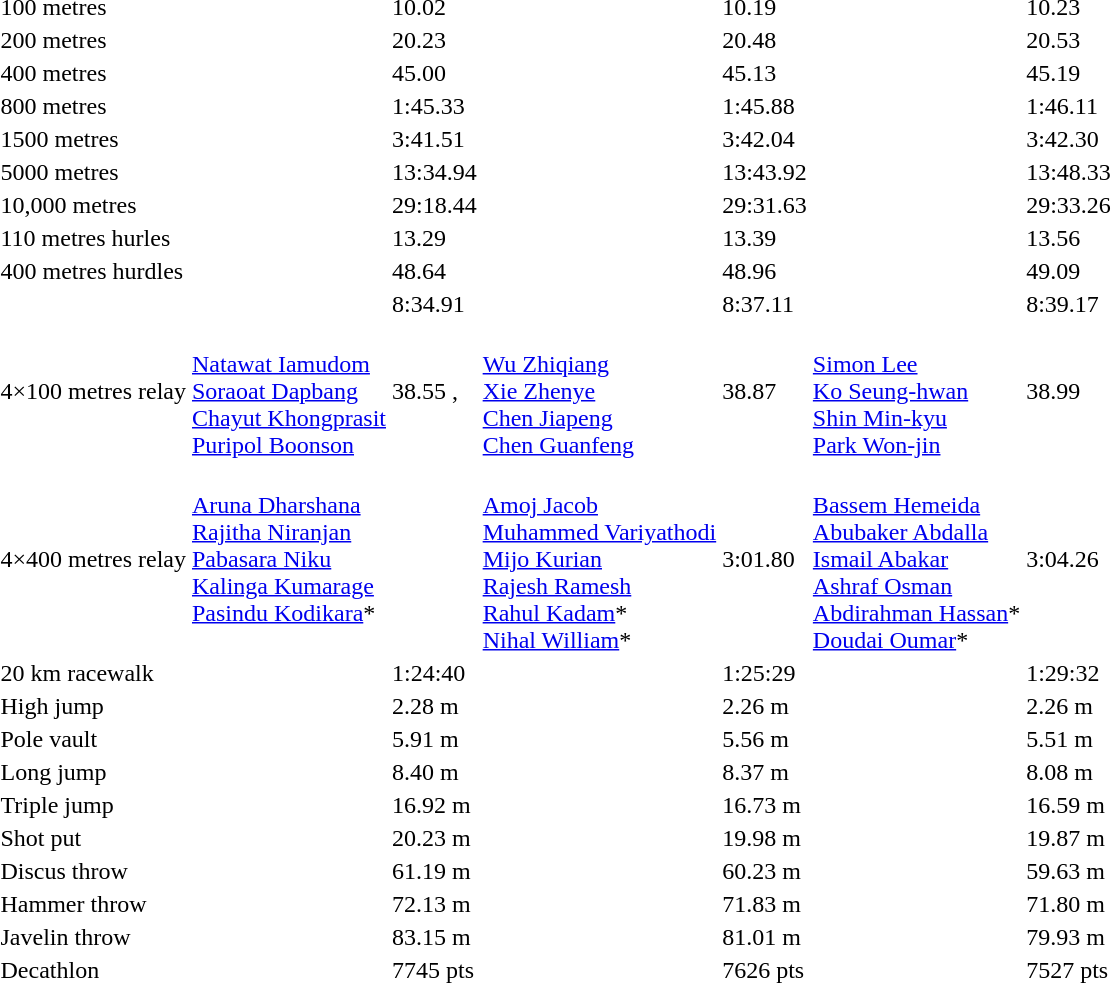<table>
<tr>
<td>100 metres<br></td>
<td></td>
<td>10.02</td>
<td></td>
<td>10.19</td>
<td></td>
<td>10.23</td>
</tr>
<tr>
<td>200 metres<br></td>
<td></td>
<td>20.23 <strong></strong></td>
<td></td>
<td>20.48</td>
<td></td>
<td>20.53</td>
</tr>
<tr>
<td>400 metres<br></td>
<td></td>
<td>45.00</td>
<td></td>
<td>45.13</td>
<td></td>
<td>45.19</td>
</tr>
<tr>
<td>800 metres<br></td>
<td></td>
<td>1:45.33</td>
<td></td>
<td>1:45.88</td>
<td></td>
<td>1:46.11</td>
</tr>
<tr>
<td>1500 metres<br></td>
<td></td>
<td>3:41.51</td>
<td></td>
<td>3:42.04</td>
<td></td>
<td>3:42.30</td>
</tr>
<tr>
<td>5000 metres<br></td>
<td></td>
<td>13:34.94</td>
<td></td>
<td>13:43.92</td>
<td></td>
<td>13:48.33</td>
</tr>
<tr>
<td>10,000 metres<br></td>
<td></td>
<td>29:18.44</td>
<td></td>
<td>29:31.63</td>
<td></td>
<td>29:33.26</td>
</tr>
<tr>
<td>110 metres hurles<br></td>
<td></td>
<td>13.29</td>
<td></td>
<td>13.39</td>
<td></td>
<td>13.56</td>
</tr>
<tr>
<td>400 metres hurdles<br></td>
<td></td>
<td>48.64</td>
<td></td>
<td>48.96</td>
<td></td>
<td>49.09</td>
</tr>
<tr>
<td><br></td>
<td></td>
<td>8:34.91</td>
<td></td>
<td>8:37.11</td>
<td></td>
<td>8:39.17</td>
</tr>
<tr>
<td>4×100 metres relay <br></td>
<td><br><a href='#'>Natawat Iamudom</a><br><a href='#'>Soraoat Dapbang</a><br><a href='#'>Chayut Khongprasit</a><br><a href='#'>Puripol Boonson</a></td>
<td>38.55 <strong></strong>, <strong></strong></td>
<td><br><a href='#'>Wu Zhiqiang</a><br><a href='#'>Xie Zhenye</a><br><a href='#'>Chen Jiapeng</a><br><a href='#'>Chen Guanfeng</a></td>
<td>38.87</td>
<td><br><a href='#'>Simon Lee</a><br><a href='#'>Ko Seung-hwan</a><br><a href='#'>Shin Min-kyu</a><br><a href='#'>Park Won-jin</a></td>
<td>38.99</td>
</tr>
<tr>
<td>4×400 metres relay<br></td>
<td><br><a href='#'>Aruna Dharshana</a><br><a href='#'>Rajitha Niranjan</a><br><a href='#'>Pabasara Niku</a><br><a href='#'>Kalinga Kumarage</a><br><a href='#'>Pasindu Kodikara</a>*<br><br></td>
<td></td>
<td><br><a href='#'>Amoj Jacob</a><br><a href='#'>Muhammed Variyathodi</a><br><a href='#'>Mijo Kurian</a><br><a href='#'>Rajesh Ramesh</a><br><a href='#'>Rahul Kadam</a>*<br><a href='#'>Nihal William</a>*</td>
<td>3:01.80</td>
<td><br><a href='#'>Bassem Hemeida</a><br><a href='#'>Abubaker Abdalla</a><br><a href='#'>Ismail Abakar</a><br><a href='#'>Ashraf Osman</a><br><a href='#'>Abdirahman Hassan</a>*<br><a href='#'>Doudai Oumar</a>*</td>
<td>3:04.26 </td>
</tr>
<tr>
<td>20 km racewalk<br></td>
<td></td>
<td>1:24:40</td>
<td></td>
<td>1:25:29</td>
<td></td>
<td>1:29:32</td>
</tr>
<tr>
<td>High jump<br></td>
<td></td>
<td>2.28 m</td>
<td></td>
<td>2.26 m</td>
<td></td>
<td>2.26 m</td>
</tr>
<tr>
<td>Pole vault<br></td>
<td></td>
<td>5.91 m <strong></strong></td>
<td></td>
<td>5.56 m</td>
<td></td>
<td>5.51 m</td>
</tr>
<tr>
<td>Long jump<br></td>
<td></td>
<td>8.40 m <strong></strong></td>
<td></td>
<td>8.37 m</td>
<td></td>
<td>8.08 m</td>
</tr>
<tr>
<td>Triple jump<br></td>
<td></td>
<td>16.92 m</td>
<td></td>
<td>16.73 m</td>
<td></td>
<td>16.59 m</td>
</tr>
<tr>
<td>Shot put<br></td>
<td></td>
<td>20.23 m</td>
<td></td>
<td>19.98 m</td>
<td></td>
<td>19.87 m</td>
</tr>
<tr>
<td>Discus throw<br></td>
<td></td>
<td>61.19 m</td>
<td></td>
<td>60.23 m</td>
<td></td>
<td>59.63 m</td>
</tr>
<tr>
<td>Hammer throw<br></td>
<td></td>
<td>72.13 m</td>
<td></td>
<td>71.83 m</td>
<td></td>
<td>71.80 m</td>
</tr>
<tr>
<td>Javelin throw<br></td>
<td></td>
<td>83.15 m</td>
<td></td>
<td>81.01 m</td>
<td></td>
<td>79.93 m</td>
</tr>
<tr>
<td>Decathlon<br></td>
<td></td>
<td>7745 pts</td>
<td></td>
<td>7626 pts</td>
<td></td>
<td>7527 pts</td>
</tr>
</table>
